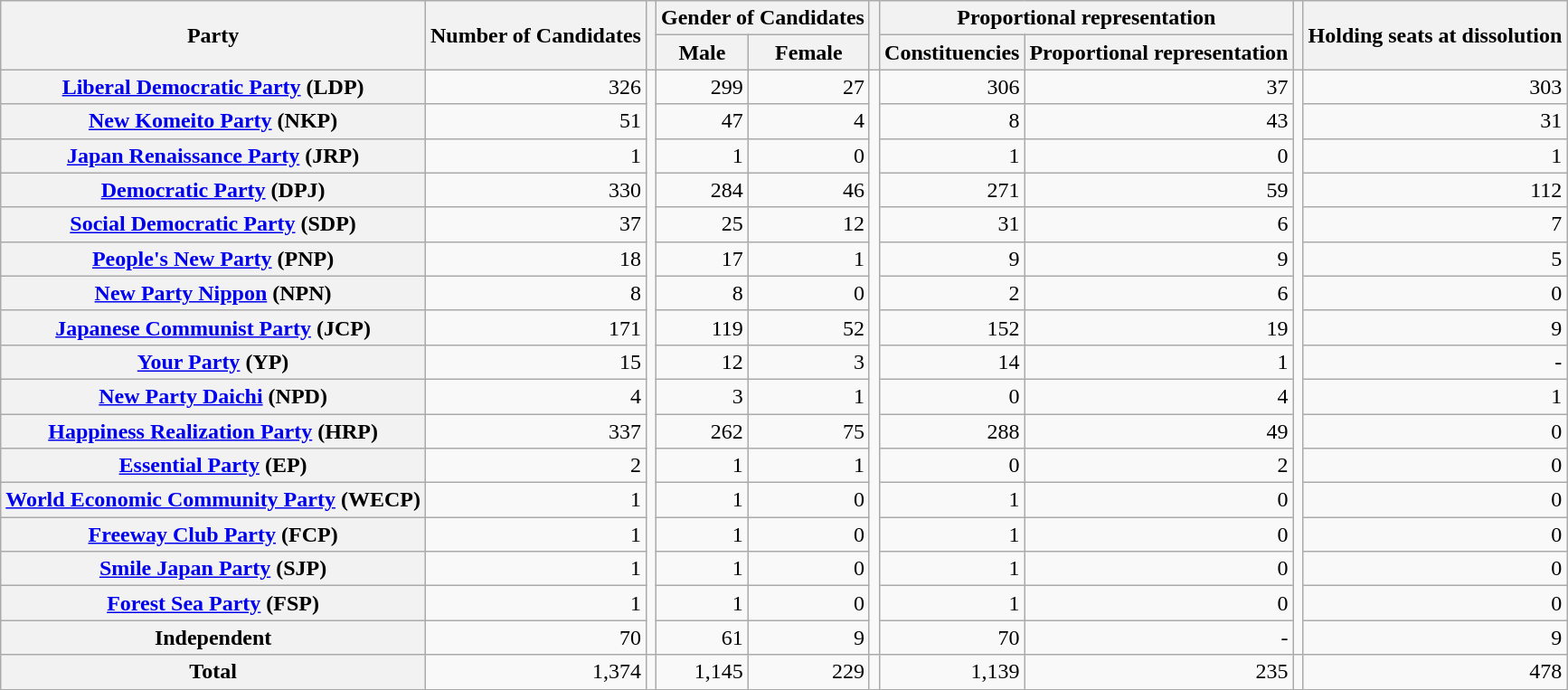<table class="wikitable" style="text-align: right;">
<tr>
<th rowspan=2>Party</th>
<th rowspan=2>Number of Candidates</th>
<th rowspan=2></th>
<th colspan=2>Gender of Candidates</th>
<th rowspan=2></th>
<th colspan=2>Proportional representation</th>
<th rowspan=2></th>
<th rowspan=2>Holding seats at dissolution</th>
</tr>
<tr>
<th>Male</th>
<th>Female</th>
<th>Constituencies</th>
<th>Proportional representation</th>
</tr>
<tr>
<th text-align: center;><a href='#'>Liberal Democratic Party</a> (LDP)</th>
<td>326</td>
<td rowspan=17></td>
<td>299</td>
<td>27</td>
<td rowspan=17></td>
<td>306</td>
<td>37</td>
<td rowspan=17></td>
<td>303</td>
</tr>
<tr>
<th><a href='#'>New Komeito Party</a> (NKP)</th>
<td>51</td>
<td>47</td>
<td>4</td>
<td>8</td>
<td>43</td>
<td>31</td>
</tr>
<tr>
<th><a href='#'>Japan Renaissance Party</a> (JRP)</th>
<td>1</td>
<td>1</td>
<td>0</td>
<td>1</td>
<td>0</td>
<td>1</td>
</tr>
<tr>
<th><a href='#'>Democratic Party</a> (DPJ)</th>
<td>330</td>
<td>284</td>
<td>46</td>
<td>271</td>
<td>59</td>
<td>112</td>
</tr>
<tr>
<th><a href='#'>Social Democratic Party</a> (SDP)</th>
<td>37</td>
<td>25</td>
<td>12</td>
<td>31</td>
<td>6</td>
<td>7</td>
</tr>
<tr>
<th><a href='#'>People's New Party</a> (PNP)</th>
<td>18</td>
<td>17</td>
<td>1</td>
<td>9</td>
<td>9</td>
<td>5</td>
</tr>
<tr>
<th><a href='#'>New Party Nippon</a> (NPN)</th>
<td>8</td>
<td>8</td>
<td>0</td>
<td>2</td>
<td>6</td>
<td>0</td>
</tr>
<tr>
<th><a href='#'>Japanese Communist Party</a> (JCP)</th>
<td>171</td>
<td>119</td>
<td>52</td>
<td>152</td>
<td>19</td>
<td>9</td>
</tr>
<tr>
<th><a href='#'>Your Party</a> (YP)</th>
<td>15</td>
<td>12</td>
<td>3</td>
<td>14</td>
<td>1</td>
<td>-</td>
</tr>
<tr>
<th><a href='#'>New Party Daichi</a> (NPD)</th>
<td>4</td>
<td>3</td>
<td>1</td>
<td>0</td>
<td>4</td>
<td>1</td>
</tr>
<tr>
<th><a href='#'>Happiness Realization Party</a> (HRP)</th>
<td>337</td>
<td>262</td>
<td>75</td>
<td>288</td>
<td>49</td>
<td>0</td>
</tr>
<tr>
<th><a href='#'>Essential Party</a> (EP)</th>
<td>2</td>
<td>1</td>
<td>1</td>
<td>0</td>
<td>2</td>
<td>0</td>
</tr>
<tr>
<th><a href='#'>World Economic Community Party</a> (WECP)</th>
<td>1</td>
<td>1</td>
<td>0</td>
<td>1</td>
<td>0</td>
<td>0</td>
</tr>
<tr>
<th><a href='#'>Freeway Club Party</a> (FCP)</th>
<td>1</td>
<td>1</td>
<td>0</td>
<td>1</td>
<td>0</td>
<td>0</td>
</tr>
<tr>
<th><a href='#'>Smile Japan Party</a> (SJP)</th>
<td>1</td>
<td>1</td>
<td>0</td>
<td>1</td>
<td>0</td>
<td>0</td>
</tr>
<tr>
<th><a href='#'>Forest Sea Party</a> (FSP)</th>
<td>1</td>
<td>1</td>
<td>0</td>
<td>1</td>
<td>0</td>
<td>0</td>
</tr>
<tr>
<th>Independent</th>
<td>70</td>
<td>61</td>
<td>9</td>
<td>70</td>
<td>-</td>
<td>9</td>
</tr>
<tr>
<th>Total</th>
<td>1,374</td>
<td></td>
<td>1,145</td>
<td>229</td>
<td></td>
<td>1,139</td>
<td>235</td>
<td></td>
<td>478</td>
</tr>
</table>
